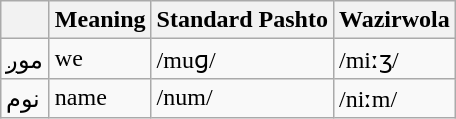<table class="wikitable">
<tr>
<th></th>
<th>Meaning</th>
<th>Standard Pashto</th>
<th>Wazirwola</th>
</tr>
<tr>
<td>موږ</td>
<td>we</td>
<td>/muɡ/</td>
<td>/miːʒ/</td>
</tr>
<tr>
<td>نوم</td>
<td>name</td>
<td>/num/</td>
<td>/niːm/</td>
</tr>
</table>
